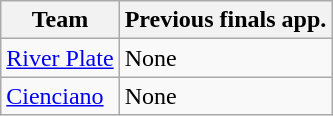<table class="wikitable">
<tr>
<th>Team</th>
<th>Previous finals app.</th>
</tr>
<tr>
<td> <a href='#'>River Plate</a></td>
<td>None</td>
</tr>
<tr>
<td> <a href='#'>Cienciano</a></td>
<td>None</td>
</tr>
</table>
